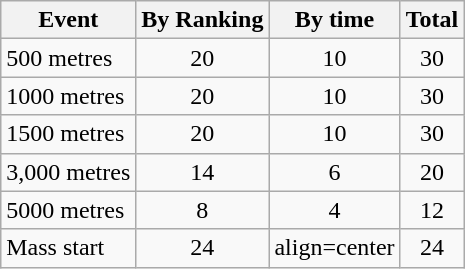<table class = "wikitable">
<tr>
<th>Event</th>
<th>By Ranking</th>
<th>By time</th>
<th>Total</th>
</tr>
<tr>
<td>500 metres</td>
<td align=center>20</td>
<td align=center>10</td>
<td align=center>30</td>
</tr>
<tr>
<td>1000 metres</td>
<td align=center>20</td>
<td align=center>10</td>
<td align=center>30</td>
</tr>
<tr>
<td>1500 metres</td>
<td align=center>20</td>
<td align=center>10</td>
<td align=center>30</td>
</tr>
<tr>
<td>3,000 metres</td>
<td align=center>14</td>
<td align=center>6</td>
<td align=center>20</td>
</tr>
<tr>
<td>5000 metres</td>
<td align=center>8</td>
<td align=center>4</td>
<td align=center>12</td>
</tr>
<tr>
<td>Mass start</td>
<td align=center>24</td>
<td>align=center </td>
<td align=center>24</td>
</tr>
</table>
